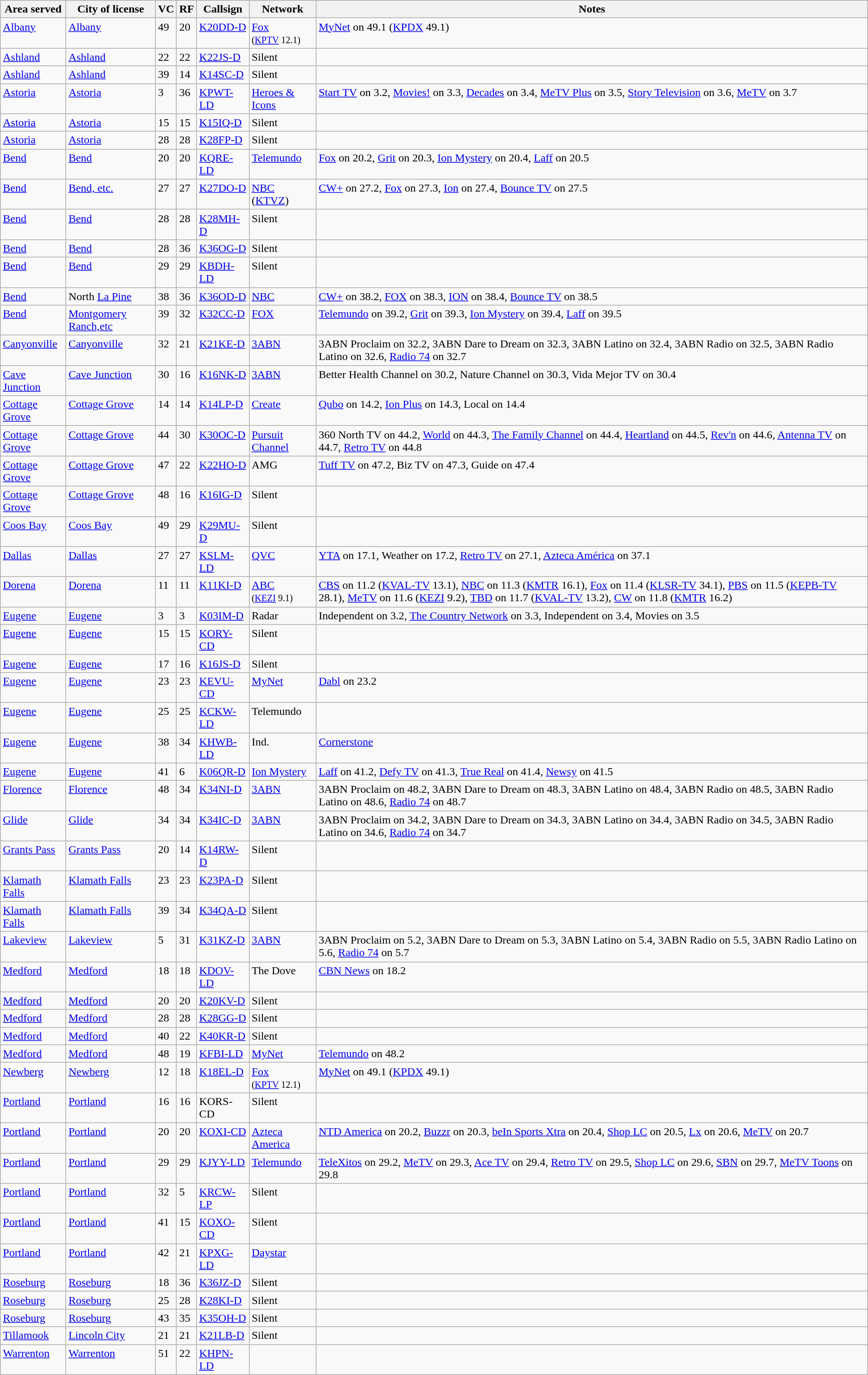<table class="sortable wikitable" style="margin: 1em 1em 1em 0; background: #f9f9f9;">
<tr>
<th>Area served</th>
<th>City of license</th>
<th>VC</th>
<th>RF</th>
<th>Callsign</th>
<th>Network</th>
<th class="unsortable">Notes</th>
</tr>
<tr style="vertical-align: top; text-align: left;">
<td><a href='#'>Albany</a></td>
<td><a href='#'>Albany</a></td>
<td>49</td>
<td>20</td>
<td><a href='#'>K20DD-D</a></td>
<td><a href='#'>Fox</a><br><small>(<a href='#'>KPTV</a> 12.1)</small></td>
<td><a href='#'>MyNet</a> on 49.1 (<a href='#'>KPDX</a> 49.1)</td>
</tr>
<tr style="vertical-align: top; text-align: left;">
<td><a href='#'>Ashland</a></td>
<td><a href='#'>Ashland</a></td>
<td>22</td>
<td>22</td>
<td><a href='#'>K22JS-D</a></td>
<td>Silent</td>
<td></td>
</tr>
<tr style="vertical-align: top; text-align: left;">
<td><a href='#'>Ashland</a></td>
<td><a href='#'>Ashland</a></td>
<td>39</td>
<td>14</td>
<td><a href='#'>K14SC-D</a></td>
<td>Silent</td>
<td></td>
</tr>
<tr style="vertical-align: top; text-align: left;">
<td><a href='#'>Astoria</a></td>
<td><a href='#'>Astoria</a></td>
<td>3</td>
<td>36</td>
<td><a href='#'>KPWT-LD</a></td>
<td><a href='#'>Heroes & Icons</a></td>
<td><a href='#'>Start TV</a> on 3.2, <a href='#'>Movies!</a> on 3.3, <a href='#'>Decades</a> on 3.4, <a href='#'>MeTV Plus</a> on 3.5, <a href='#'>Story Television</a> on 3.6, <a href='#'>MeTV</a> on 3.7</td>
</tr>
<tr style="vertical-align: top; text-align: left;">
<td><a href='#'>Astoria</a></td>
<td><a href='#'>Astoria</a></td>
<td>15</td>
<td>15</td>
<td><a href='#'>K15IQ-D</a></td>
<td>Silent</td>
<td></td>
</tr>
<tr style="vertical-align: top; text-align: left;">
<td><a href='#'>Astoria</a></td>
<td><a href='#'>Astoria</a></td>
<td>28</td>
<td>28</td>
<td><a href='#'>K28FP-D</a></td>
<td>Silent</td>
<td></td>
</tr>
<tr style="vertical-align: top; text-align: left;">
<td><a href='#'>Bend</a></td>
<td><a href='#'>Bend</a></td>
<td>20</td>
<td>20</td>
<td><a href='#'>KQRE-LD</a></td>
<td><a href='#'>Telemundo</a></td>
<td><a href='#'>Fox</a> on 20.2, <a href='#'>Grit</a> on 20.3, <a href='#'>Ion Mystery</a> on 20.4, <a href='#'>Laff</a> on 20.5</td>
</tr>
<tr style="vertical-align: top; text-align: left;">
<td><a href='#'>Bend</a></td>
<td><a href='#'>Bend, etc.</a></td>
<td>27</td>
<td>27</td>
<td><a href='#'>K27DO-D</a></td>
<td><a href='#'>NBC</a> (<a href='#'>KTVZ</a>)</td>
<td><a href='#'>CW+</a> on 27.2, <a href='#'>Fox</a> on 27.3, <a href='#'>Ion</a> on 27.4, <a href='#'>Bounce TV</a> on 27.5</td>
</tr>
<tr style="vertical-align: top; text-align: left;">
<td><a href='#'>Bend</a></td>
<td><a href='#'>Bend</a></td>
<td>28</td>
<td>28</td>
<td><a href='#'>K28MH-D</a></td>
<td>Silent</td>
<td></td>
</tr>
<tr style="vertical-align: top; text-align: left;">
<td><a href='#'>Bend</a></td>
<td><a href='#'>Bend</a></td>
<td>28</td>
<td>36</td>
<td><a href='#'>K36OG-D</a></td>
<td>Silent</td>
<td></td>
</tr>
<tr style="vertical-align: top; text-align: left;">
<td><a href='#'>Bend</a></td>
<td><a href='#'>Bend</a></td>
<td>29</td>
<td>29</td>
<td><a href='#'>KBDH-LD</a></td>
<td>Silent</td>
<td></td>
</tr>
<tr style="vertical-align: top; text-align: left;">
<td><a href='#'>Bend</a></td>
<td>North <a href='#'>La Pine</a></td>
<td>38</td>
<td>36</td>
<td><a href='#'>K36OD-D</a></td>
<td><a href='#'>NBC</a></td>
<td><a href='#'>CW+</a> on 38.2, <a href='#'>FOX</a> on 38.3, <a href='#'>ION</a> on 38.4, <a href='#'>Bounce TV</a> on 38.5</td>
</tr>
<tr style="vertical-align: top; text-align: left;">
<td><a href='#'>Bend</a></td>
<td><a href='#'>Montgomery Ranch,etc</a></td>
<td>39</td>
<td>32</td>
<td><a href='#'>K32CC-D</a></td>
<td><a href='#'>FOX</a></td>
<td><a href='#'>Telemundo</a> on 39.2, <a href='#'>Grit</a> on 39.3, <a href='#'>Ion Mystery</a> on 39.4, <a href='#'>Laff</a> on 39.5</td>
</tr>
<tr style="vertical-align: top; text-align: left;">
<td><a href='#'>Canyonville</a></td>
<td><a href='#'>Canyonville</a></td>
<td>32</td>
<td>21</td>
<td><a href='#'>K21KE-D</a></td>
<td><a href='#'>3ABN</a></td>
<td>3ABN Proclaim on 32.2, 3ABN Dare to Dream on 32.3, 3ABN Latino on 32.4, 3ABN Radio on 32.5, 3ABN Radio Latino on 32.6, <a href='#'>Radio 74</a> on 32.7</td>
</tr>
<tr style="vertical-align: top; text-align: left;">
<td><a href='#'>Cave Junction</a></td>
<td><a href='#'>Cave Junction</a></td>
<td>30</td>
<td>16</td>
<td><a href='#'>K16NK-D</a></td>
<td><a href='#'>3ABN</a></td>
<td>Better Health Channel on 30.2, Nature Channel on 30.3, Vida Mejor TV on 30.4</td>
</tr>
<tr style="vertical-align: top; text-align: left;">
<td><a href='#'>Cottage Grove</a></td>
<td><a href='#'>Cottage Grove</a></td>
<td>14</td>
<td>14</td>
<td><a href='#'>K14LP-D</a></td>
<td><a href='#'>Create</a></td>
<td><a href='#'>Qubo</a> on 14.2, <a href='#'>Ion Plus</a> on 14.3, Local on 14.4</td>
</tr>
<tr style="vertical-align: top; text-align: left;">
<td><a href='#'>Cottage Grove</a></td>
<td><a href='#'>Cottage Grove</a></td>
<td>44</td>
<td>30</td>
<td><a href='#'>K30OC-D</a></td>
<td><a href='#'>Pursuit Channel</a></td>
<td>360 North TV on 44.2, <a href='#'>World</a> on 44.3, <a href='#'>The Family Channel</a> on 44.4, <a href='#'>Heartland</a> on 44.5, <a href='#'>Rev'n</a> on 44.6, <a href='#'>Antenna TV</a> on 44.7, <a href='#'>Retro TV</a> on 44.8</td>
</tr>
<tr style="vertical-align: top; text-align: left;">
<td><a href='#'>Cottage Grove</a></td>
<td><a href='#'>Cottage Grove</a></td>
<td>47</td>
<td>22</td>
<td><a href='#'>K22HO-D</a></td>
<td>AMG</td>
<td><a href='#'>Tuff TV</a> on 47.2, Biz TV on 47.3, Guide on 47.4</td>
</tr>
<tr style="vertical-align: top; text-align: left;">
<td><a href='#'>Cottage Grove</a></td>
<td><a href='#'>Cottage Grove</a></td>
<td>48</td>
<td>16</td>
<td><a href='#'>K16IG-D</a></td>
<td>Silent</td>
<td></td>
</tr>
<tr style="vertical-align: top; text-align: left;">
<td><a href='#'>Coos Bay</a></td>
<td><a href='#'>Coos Bay</a></td>
<td>49</td>
<td>29</td>
<td><a href='#'>K29MU-D</a></td>
<td>Silent</td>
<td></td>
</tr>
<tr style="vertical-align: top; text-align: left;">
<td><a href='#'>Dallas</a></td>
<td><a href='#'>Dallas</a></td>
<td>27</td>
<td>27</td>
<td><a href='#'>KSLM-LD</a></td>
<td><a href='#'>QVC</a></td>
<td><a href='#'>YTA</a> on 17.1, Weather on 17.2, <a href='#'>Retro TV</a> on 27.1, <a href='#'>Azteca América</a> on 37.1</td>
</tr>
<tr style="vertical-align: top; text-align: left;">
<td><a href='#'>Dorena</a></td>
<td><a href='#'>Dorena</a></td>
<td>11</td>
<td>11</td>
<td><a href='#'>K11KI-D</a></td>
<td><a href='#'>ABC</a><br><small>(<a href='#'>KEZI</a> 9.1)</small></td>
<td><a href='#'>CBS</a> on 11.2 (<a href='#'>KVAL-TV</a> 13.1), <a href='#'>NBC</a> on 11.3 (<a href='#'>KMTR</a> 16.1), <a href='#'>Fox</a> on 11.4 (<a href='#'>KLSR-TV</a> 34.1), <a href='#'>PBS</a> on 11.5 (<a href='#'>KEPB-TV</a> 28.1), <a href='#'>MeTV</a> on 11.6 (<a href='#'>KEZI</a> 9.2), <a href='#'>TBD</a> on 11.7 (<a href='#'>KVAL-TV</a> 13.2), <a href='#'>CW</a> on 11.8 (<a href='#'>KMTR</a> 16.2)</td>
</tr>
<tr style="vertical-align: top; text-align: left;">
<td><a href='#'>Eugene</a></td>
<td><a href='#'>Eugene</a></td>
<td>3</td>
<td>3</td>
<td><a href='#'>K03IM-D</a></td>
<td>Radar</td>
<td>Independent on 3.2, <a href='#'>The Country Network</a> on 3.3, Independent on 3.4, Movies on 3.5</td>
</tr>
<tr style="vertical-align: top; text-align: left;">
<td><a href='#'>Eugene</a></td>
<td><a href='#'>Eugene</a></td>
<td>15</td>
<td>15</td>
<td><a href='#'>KORY-CD</a></td>
<td>Silent</td>
<td></td>
</tr>
<tr style="vertical-align: top; text-align: left;">
<td><a href='#'>Eugene</a></td>
<td><a href='#'>Eugene</a></td>
<td>17</td>
<td>16</td>
<td><a href='#'>K16JS-D</a></td>
<td>Silent</td>
<td></td>
</tr>
<tr style="vertical-align: top; text-align: left;">
<td><a href='#'>Eugene</a></td>
<td><a href='#'>Eugene</a></td>
<td>23</td>
<td>23</td>
<td><a href='#'>KEVU-CD</a></td>
<td><a href='#'>MyNet</a></td>
<td><a href='#'>Dabl</a> on 23.2</td>
</tr>
<tr style="vertical-align: top; text-align: left;">
<td><a href='#'>Eugene</a></td>
<td><a href='#'>Eugene</a></td>
<td>25</td>
<td>25</td>
<td><a href='#'>KCKW-LD</a></td>
<td>Telemundo</td>
<td></td>
</tr>
<tr style="vertical-align: top; text-align: left;">
<td><a href='#'>Eugene</a></td>
<td><a href='#'>Eugene</a></td>
<td>38</td>
<td>34</td>
<td><a href='#'>KHWB-LD</a></td>
<td>Ind.</td>
<td><a href='#'>Cornerstone</a></td>
</tr>
<tr style="vertical-align: top; text-align: left;">
<td><a href='#'>Eugene</a></td>
<td><a href='#'>Eugene</a></td>
<td>41</td>
<td>6</td>
<td><a href='#'>K06QR-D</a></td>
<td><a href='#'>Ion Mystery</a></td>
<td><a href='#'>Laff</a> on 41.2, <a href='#'>Defy TV</a> on 41.3, <a href='#'>True Real</a> on 41.4, <a href='#'>Newsy</a> on 41.5</td>
</tr>
<tr style="vertical-align: top; text-align: left;">
<td><a href='#'>Florence</a></td>
<td><a href='#'>Florence</a></td>
<td>48</td>
<td>34</td>
<td><a href='#'>K34NI-D</a></td>
<td><a href='#'>3ABN</a></td>
<td>3ABN Proclaim on 48.2, 3ABN Dare to Dream on 48.3, 3ABN Latino on 48.4, 3ABN Radio on 48.5, 3ABN Radio Latino on 48.6, <a href='#'>Radio 74</a> on 48.7</td>
</tr>
<tr style="vertical-align: top; text-align: left;">
<td><a href='#'>Glide</a></td>
<td><a href='#'>Glide</a></td>
<td>34</td>
<td>34</td>
<td><a href='#'>K34IC-D</a></td>
<td><a href='#'>3ABN</a></td>
<td>3ABN Proclaim on 34.2, 3ABN Dare to Dream on 34.3, 3ABN Latino on 34.4, 3ABN Radio on 34.5, 3ABN Radio Latino on 34.6, <a href='#'>Radio 74</a> on 34.7</td>
</tr>
<tr style="vertical-align: top; text-align: left;">
<td><a href='#'>Grants Pass</a></td>
<td><a href='#'>Grants Pass</a></td>
<td>20</td>
<td>14</td>
<td><a href='#'>K14RW-D</a></td>
<td>Silent</td>
<td></td>
</tr>
<tr style="vertical-align: top; text-align: left;">
<td><a href='#'>Klamath Falls</a></td>
<td><a href='#'>Klamath Falls</a></td>
<td>23</td>
<td>23</td>
<td><a href='#'>K23PA-D</a></td>
<td>Silent</td>
<td></td>
</tr>
<tr style="vertical-align: top; text-align: left;">
<td><a href='#'>Klamath Falls</a></td>
<td><a href='#'>Klamath Falls</a></td>
<td>39</td>
<td>34</td>
<td><a href='#'>K34QA-D</a></td>
<td>Silent</td>
<td></td>
</tr>
<tr style="vertical-align: top; text-align: left;">
<td><a href='#'>Lakeview</a></td>
<td><a href='#'>Lakeview</a></td>
<td>5</td>
<td>31</td>
<td><a href='#'>K31KZ-D</a></td>
<td><a href='#'>3ABN</a></td>
<td>3ABN Proclaim on 5.2, 3ABN Dare to Dream on 5.3, 3ABN Latino on 5.4, 3ABN Radio on 5.5, 3ABN Radio Latino on 5.6, <a href='#'>Radio 74</a> on 5.7</td>
</tr>
<tr style="vertical-align: top; text-align: left;">
<td><a href='#'>Medford</a></td>
<td><a href='#'>Medford</a></td>
<td>18</td>
<td>18</td>
<td><a href='#'>KDOV-LD</a></td>
<td>The Dove</td>
<td><a href='#'>CBN News</a> on 18.2</td>
</tr>
<tr style="vertical-align: top; text-align: left;">
<td><a href='#'>Medford</a></td>
<td><a href='#'>Medford</a></td>
<td>20</td>
<td>20</td>
<td><a href='#'>K20KV-D</a></td>
<td>Silent</td>
<td></td>
</tr>
<tr style="vertical-align: top; text-align: left;">
<td><a href='#'>Medford</a></td>
<td><a href='#'>Medford</a></td>
<td>28</td>
<td>28</td>
<td><a href='#'>K28GG-D</a></td>
<td>Silent</td>
<td></td>
</tr>
<tr style="vertical-align: top; text-align: left;">
<td><a href='#'>Medford</a></td>
<td><a href='#'>Medford</a></td>
<td>40</td>
<td>22</td>
<td><a href='#'>K40KR-D</a></td>
<td>Silent</td>
<td></td>
</tr>
<tr style="vertical-align: top; text-align: left;">
<td><a href='#'>Medford</a></td>
<td><a href='#'>Medford</a></td>
<td>48</td>
<td>19</td>
<td><a href='#'>KFBI-LD</a></td>
<td><a href='#'>MyNet</a></td>
<td><a href='#'>Telemundo</a> on 48.2</td>
</tr>
<tr style="vertical-align: top; text-align: left;">
<td><a href='#'>Newberg</a></td>
<td><a href='#'>Newberg</a></td>
<td>12</td>
<td>18</td>
<td><a href='#'>K18EL-D</a></td>
<td><a href='#'>Fox</a><br><small>(<a href='#'>KPTV</a> 12.1)</small></td>
<td><a href='#'>MyNet</a> on 49.1 (<a href='#'>KPDX</a> 49.1)</td>
</tr>
<tr style="vertical-align: top; text-align: left;">
<td><a href='#'>Portland</a></td>
<td><a href='#'>Portland</a></td>
<td>16</td>
<td>16</td>
<td>KORS-CD</td>
<td>Silent</td>
<td></td>
</tr>
<tr style="vertical-align: top; text-align: left;">
<td><a href='#'>Portland</a></td>
<td><a href='#'>Portland</a></td>
<td>20</td>
<td>20</td>
<td><a href='#'>KOXI-CD</a></td>
<td><a href='#'>Azteca America</a></td>
<td><a href='#'>NTD America</a> on 20.2, <a href='#'>Buzzr</a> on 20.3, <a href='#'>beIn Sports Xtra</a> on 20.4, <a href='#'>Shop LC</a> on 20.5, <a href='#'>Lx</a> on 20.6, <a href='#'>MeTV</a> on 20.7</td>
</tr>
<tr style="vertical-align: top; text-align: left;">
<td><a href='#'>Portland</a></td>
<td><a href='#'>Portland</a></td>
<td>29</td>
<td>29</td>
<td><a href='#'>KJYY-LD</a></td>
<td><a href='#'>Telemundo</a></td>
<td><a href='#'>TeleXitos</a> on 29.2, <a href='#'>MeTV</a> on 29.3, <a href='#'>Ace TV</a> on 29.4, <a href='#'>Retro TV</a> on 29.5, <a href='#'>Shop LC</a> on 29.6, <a href='#'>SBN</a> on 29.7, <a href='#'>MeTV Toons</a> on 29.8</td>
</tr>
<tr style="vertical-align: top; text-align: left;">
<td><a href='#'>Portland</a></td>
<td><a href='#'>Portland</a></td>
<td>32</td>
<td>5</td>
<td><a href='#'>KRCW-LP</a></td>
<td>Silent</td>
<td></td>
</tr>
<tr style="vertical-align: top; text-align: left;">
<td><a href='#'>Portland</a></td>
<td><a href='#'>Portland</a></td>
<td>41</td>
<td>15</td>
<td><a href='#'>KOXO-CD</a></td>
<td>Silent</td>
<td></td>
</tr>
<tr style="vertical-align: top; text-align: left;">
<td><a href='#'>Portland</a></td>
<td><a href='#'>Portland</a></td>
<td>42</td>
<td>21</td>
<td><a href='#'>KPXG-LD</a></td>
<td><a href='#'>Daystar</a></td>
<td></td>
</tr>
<tr style="vertical-align: top; text-align: left;">
<td><a href='#'>Roseburg</a></td>
<td><a href='#'>Roseburg</a></td>
<td>18</td>
<td>36</td>
<td><a href='#'>K36JZ-D</a></td>
<td>Silent</td>
<td></td>
</tr>
<tr style="vertical-align: top; text-align: left;">
<td><a href='#'>Roseburg</a></td>
<td><a href='#'>Roseburg</a></td>
<td>25</td>
<td>28</td>
<td><a href='#'>K28KI-D</a></td>
<td>Silent</td>
<td></td>
</tr>
<tr style="vertical-align: top; text-align: left;">
<td><a href='#'>Roseburg</a></td>
<td><a href='#'>Roseburg</a></td>
<td>43</td>
<td>35</td>
<td><a href='#'>K35OH-D</a></td>
<td>Silent</td>
<td></td>
</tr>
<tr style="vertical-align: top; text-align: left;">
<td><a href='#'>Tillamook</a></td>
<td><a href='#'>Lincoln City</a></td>
<td>21</td>
<td>21</td>
<td><a href='#'>K21LB-D</a></td>
<td>Silent</td>
<td></td>
</tr>
<tr style="vertical-align: top; text-align: left;">
<td><a href='#'>Warrenton</a></td>
<td><a href='#'>Warrenton</a></td>
<td>51</td>
<td>22</td>
<td><a href='#'>KHPN-LD</a></td>
<td></td>
<td></td>
</tr>
</table>
